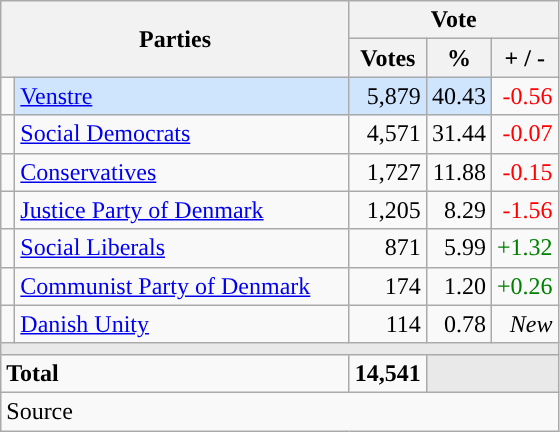<table class="wikitable" style="text-align:right;">
<tr>
<th style="text-align:centre;" rowspan="2" colspan="2" width="225">Parties</th>
<th colspan="3">Vote</th>
</tr>
<tr>
<th width="15">Votes</th>
<th width="15">%</th>
<th width="15">+ / -</th>
</tr>
<tr>
<td width="2" style="color:inherit;background:"></td>
<td bgcolor=#cfe5fe  align="left"><a href='#'>Venstre</a></td>
<td bgcolor=#cfe5fe>5,879</td>
<td bgcolor=#cfe5fe>40.43</td>
<td style=color:red;>-0.56</td>
</tr>
<tr>
<td width="2" style="color:inherit;background:"></td>
<td align="left"><a href='#'>Social Democrats</a></td>
<td>4,571</td>
<td>31.44</td>
<td style=color:red;>-0.07</td>
</tr>
<tr>
<td width="2" style="color:inherit;background:"></td>
<td align="left"><a href='#'>Conservatives</a></td>
<td>1,727</td>
<td>11.88</td>
<td style=color:red;>-0.15</td>
</tr>
<tr>
<td width="2" style="color:inherit;background:"></td>
<td align="left"><a href='#'>Justice Party of Denmark</a></td>
<td>1,205</td>
<td>8.29</td>
<td style=color:red;>-1.56</td>
</tr>
<tr>
<td width="2" style="color:inherit;background:"></td>
<td align="left"><a href='#'>Social Liberals</a></td>
<td>871</td>
<td>5.99</td>
<td style=color:green;>+1.32</td>
</tr>
<tr>
<td width="2" style="color:inherit;background:"></td>
<td align="left"><a href='#'>Communist Party of Denmark</a></td>
<td>174</td>
<td>1.20</td>
<td style=color:green;>+0.26</td>
</tr>
<tr>
<td width="2" style="color:inherit;background:"></td>
<td align="left"><a href='#'>Danish Unity</a></td>
<td>114</td>
<td>0.78</td>
<td><em>New</em></td>
</tr>
<tr>
<td colspan="7" bgcolor="#E9E9E9"></td>
</tr>
<tr>
<td align="left" colspan="2"><strong>Total</strong></td>
<td><strong>14,541</strong></td>
<td bgcolor="#E9E9E9" colspan="2"></td>
</tr>
<tr>
<td align="left" colspan="6">Source</td>
</tr>
</table>
